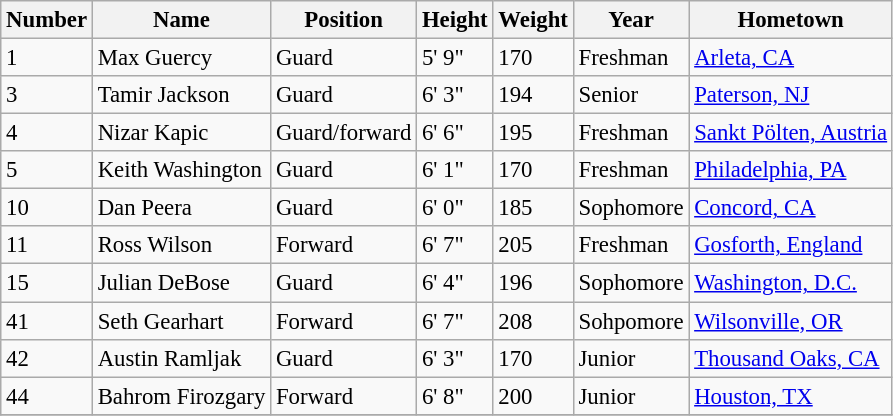<table class="wikitable" style="font-size: 95%;">
<tr>
<th>Number</th>
<th>Name</th>
<th>Position</th>
<th>Height</th>
<th>Weight</th>
<th>Year</th>
<th>Hometown</th>
</tr>
<tr>
<td>1</td>
<td>Max Guercy</td>
<td>Guard</td>
<td>5' 9"</td>
<td>170</td>
<td>Freshman</td>
<td><a href='#'>Arleta, CA</a></td>
</tr>
<tr>
<td>3</td>
<td>Tamir Jackson</td>
<td>Guard</td>
<td>6' 3"</td>
<td>194</td>
<td>Senior</td>
<td><a href='#'>Paterson, NJ</a></td>
</tr>
<tr>
<td>4</td>
<td>Nizar Kapic</td>
<td>Guard/forward</td>
<td>6' 6"</td>
<td>195</td>
<td>Freshman</td>
<td><a href='#'>Sankt Pölten, Austria</a></td>
</tr>
<tr>
<td>5</td>
<td>Keith Washington</td>
<td>Guard</td>
<td>6' 1"</td>
<td>170</td>
<td>Freshman</td>
<td><a href='#'>Philadelphia, PA</a></td>
</tr>
<tr>
<td>10</td>
<td>Dan Peera</td>
<td>Guard</td>
<td>6' 0"</td>
<td>185</td>
<td>Sophomore</td>
<td><a href='#'>Concord, CA</a></td>
</tr>
<tr>
<td>11</td>
<td>Ross Wilson</td>
<td>Forward</td>
<td>6' 7"</td>
<td>205</td>
<td>Freshman</td>
<td><a href='#'>Gosforth, England</a></td>
</tr>
<tr>
<td>15</td>
<td>Julian DeBose</td>
<td>Guard</td>
<td>6' 4"</td>
<td>196</td>
<td>Sophomore</td>
<td><a href='#'>Washington, D.C.</a></td>
</tr>
<tr>
<td>41</td>
<td>Seth Gearhart</td>
<td>Forward</td>
<td>6' 7"</td>
<td>208</td>
<td>Sohpomore</td>
<td><a href='#'>Wilsonville, OR</a></td>
</tr>
<tr>
<td>42</td>
<td>Austin Ramljak</td>
<td>Guard</td>
<td>6' 3"</td>
<td>170</td>
<td>Junior</td>
<td><a href='#'>Thousand Oaks, CA</a></td>
</tr>
<tr>
<td>44</td>
<td>Bahrom Firozgary</td>
<td>Forward</td>
<td>6' 8"</td>
<td>200</td>
<td>Junior</td>
<td><a href='#'>Houston, TX</a></td>
</tr>
<tr>
</tr>
</table>
